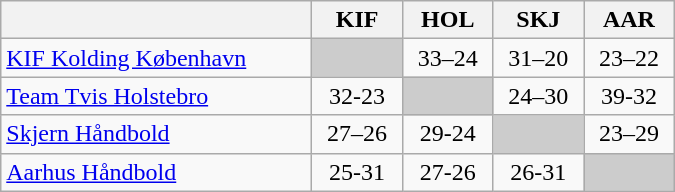<table class="wikitable" style="text-align: center;" width="450">
<tr>
<th width=200></th>
<th>KIF</th>
<th>HOL</th>
<th>SKJ</th>
<th>AAR</th>
</tr>
<tr>
<td style="text-align: left;"><a href='#'>KIF Kolding København</a></td>
<td bgcolor=#CCCCCC> </td>
<td>33–24</td>
<td>31–20</td>
<td>23–22</td>
</tr>
<tr>
<td style="text-align: left;"><a href='#'>Team Tvis Holstebro</a></td>
<td>32-23</td>
<td bgcolor=#CCCCCC> </td>
<td>24–30</td>
<td>39-32</td>
</tr>
<tr>
<td style="text-align: left;"><a href='#'>Skjern Håndbold</a></td>
<td>27–26</td>
<td>29-24</td>
<td bgcolor=#CCCCCC> </td>
<td>23–29</td>
</tr>
<tr>
<td style="text-align: left;"><a href='#'>Aarhus Håndbold</a></td>
<td>25-31</td>
<td>27-26</td>
<td>26-31</td>
<td bgcolor=#CCCCCC> </td>
</tr>
</table>
